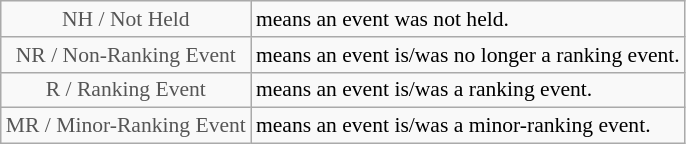<table class="wikitable" style="font-size:90%">
<tr>
<td style="text-align:center; color:#555555;" colspan="4">NH / Not Held</td>
<td>means an event was not held.</td>
</tr>
<tr>
<td style="text-align:center; color:#555555;" colspan="4">NR / Non-Ranking Event</td>
<td>means an event is/was no longer a ranking event.</td>
</tr>
<tr>
<td style="text-align:center; color:#555555;" colspan="4">R / Ranking Event</td>
<td>means an event is/was a ranking event.</td>
</tr>
<tr>
<td style="text-align:center; color:#555555;" colspan="4">MR / Minor-Ranking Event</td>
<td>means an event is/was a minor-ranking event.</td>
</tr>
</table>
